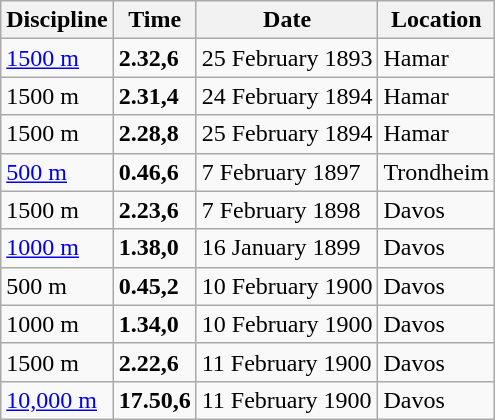<table class='wikitable'>
<tr>
<th>Discipline</th>
<th>Time</th>
<th>Date</th>
<th>Location</th>
</tr>
<tr>
<td><a href='#'>1500 m</a></td>
<td><strong>2.32,6</strong></td>
<td>25 February 1893</td>
<td align=left>Hamar</td>
</tr>
<tr>
<td>1500 m</td>
<td><strong>2.31,4</strong></td>
<td>24 February 1894</td>
<td align=left>Hamar</td>
</tr>
<tr>
<td>1500 m</td>
<td><strong>2.28,8</strong></td>
<td>25 February 1894</td>
<td align=left>Hamar</td>
</tr>
<tr>
<td><a href='#'>500 m</a></td>
<td><strong>0.46,6</strong></td>
<td>7 February 1897</td>
<td align=left>Trondheim</td>
</tr>
<tr>
<td>1500 m</td>
<td><strong>2.23,6</strong></td>
<td>7 February 1898</td>
<td align=left>Davos</td>
</tr>
<tr>
<td><a href='#'>1000 m</a></td>
<td><strong>1.38,0</strong></td>
<td>16 January 1899</td>
<td align=left>Davos</td>
</tr>
<tr>
<td>500 m</td>
<td><strong>0.45,2</strong></td>
<td>10 February 1900</td>
<td align=left>Davos</td>
</tr>
<tr>
<td>1000 m</td>
<td><strong>1.34,0</strong></td>
<td>10 February 1900</td>
<td align=left>Davos</td>
</tr>
<tr>
<td>1500 m</td>
<td><strong>2.22,6</strong></td>
<td>11 February 1900</td>
<td align=left>Davos</td>
</tr>
<tr>
<td><a href='#'>10,000 m</a></td>
<td><strong>17.50,6</strong></td>
<td>11 February 1900</td>
<td align=left>Davos</td>
</tr>
</table>
